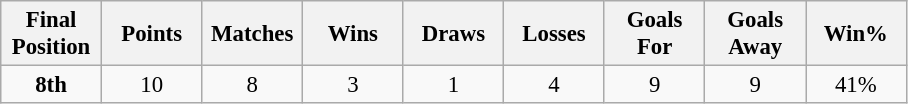<table class="wikitable" style="font-size: 95%; text-align: center;">
<tr>
<th width=60>Final Position</th>
<th width=60>Points</th>
<th width=60>Matches</th>
<th width=60>Wins</th>
<th width=60>Draws</th>
<th width=60>Losses</th>
<th width=60>Goals For</th>
<th width=60>Goals Away</th>
<th width=60>Win%</th>
</tr>
<tr>
<td><strong>8th</strong></td>
<td>10</td>
<td>8</td>
<td>3</td>
<td>1</td>
<td>4</td>
<td>9</td>
<td>9</td>
<td>41%</td>
</tr>
</table>
